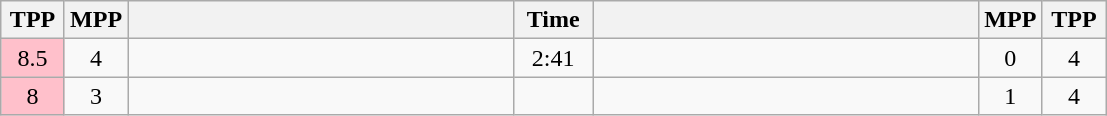<table class="wikitable" style="text-align: center;" |>
<tr>
<th width="35">TPP</th>
<th width="35">MPP</th>
<th width="250"></th>
<th width="45">Time</th>
<th width="250"></th>
<th width="35">MPP</th>
<th width="35">TPP</th>
</tr>
<tr>
<td bgcolor=pink>8.5</td>
<td>4</td>
<td style="text-align:left;"></td>
<td>2:41</td>
<td style="text-align:left;"><strong></strong></td>
<td>0</td>
<td>4</td>
</tr>
<tr>
<td bgcolor=pink>8</td>
<td>3</td>
<td style="text-align:left;"></td>
<td></td>
<td style="text-align:left;"><strong></strong></td>
<td>1</td>
<td>4</td>
</tr>
</table>
